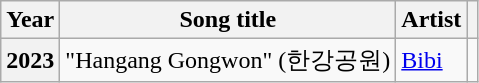<table class="wikitable plainrowheaders sortable">
<tr>
<th scope="col">Year</th>
<th scope="col">Song title</th>
<th scope="col">Artist</th>
<th scope="col" class="unsortable"></th>
</tr>
<tr>
<th scope="row">2023</th>
<td>"Hangang Gongwon" (한강공원)</td>
<td><a href='#'>Bibi</a></td>
<td style="text-align:center"></td>
</tr>
</table>
